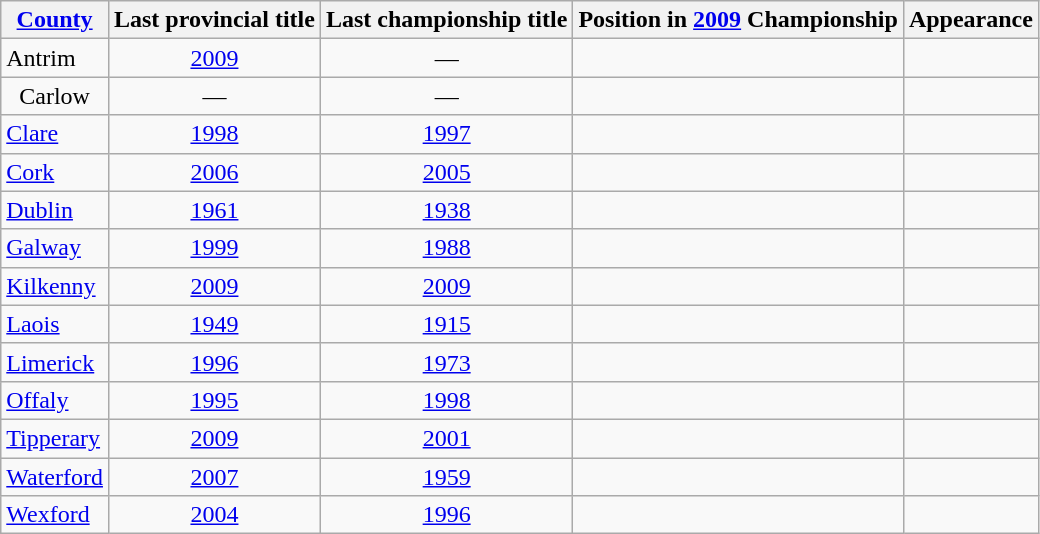<table class="wikitable sortable" style="text-align:center">
<tr>
<th><a href='#'>County</a></th>
<th>Last provincial title</th>
<th>Last championship title</th>
<th>Position in <a href='#'>2009</a> Championship</th>
<th>Appearance</th>
</tr>
<tr>
<td style="text-align:left">Antrim</td>
<td><a href='#'>2009</a></td>
<td>—</td>
<td></td>
<td></td>
</tr>
<tr>
<td>Carlow</td>
<td>—</td>
<td>—</td>
<td></td>
<td></td>
</tr>
<tr>
<td style="text-align:left"> <a href='#'>Clare</a></td>
<td><a href='#'>1998</a></td>
<td><a href='#'>1997</a></td>
<td></td>
<td></td>
</tr>
<tr>
<td style="text-align:left"> <a href='#'>Cork</a></td>
<td><a href='#'>2006</a></td>
<td><a href='#'>2005</a></td>
<td></td>
<td></td>
</tr>
<tr>
<td style="text-align:left"> <a href='#'>Dublin</a></td>
<td><a href='#'>1961</a></td>
<td><a href='#'>1938</a></td>
<td></td>
<td></td>
</tr>
<tr>
<td style="text-align:left"> <a href='#'>Galway</a></td>
<td><a href='#'>1999</a></td>
<td><a href='#'>1988</a></td>
<td></td>
<td></td>
</tr>
<tr>
<td style="text-align:left"> <a href='#'>Kilkenny</a></td>
<td><a href='#'>2009</a></td>
<td><a href='#'>2009</a></td>
<td></td>
<td></td>
</tr>
<tr>
<td style="text-align:left"> <a href='#'>Laois</a></td>
<td><a href='#'>1949</a></td>
<td><a href='#'>1915</a></td>
<td></td>
<td></td>
</tr>
<tr>
<td style="text-align:left"> <a href='#'>Limerick</a></td>
<td><a href='#'>1996</a></td>
<td><a href='#'>1973</a></td>
<td></td>
<td></td>
</tr>
<tr>
<td style="text-align:left"> <a href='#'>Offaly</a></td>
<td><a href='#'>1995</a></td>
<td><a href='#'>1998</a></td>
<td></td>
<td></td>
</tr>
<tr>
<td style="text-align:left"> <a href='#'>Tipperary</a></td>
<td><a href='#'>2009</a></td>
<td><a href='#'>2001</a></td>
<td></td>
<td></td>
</tr>
<tr>
<td style="text-align:left"> <a href='#'>Waterford</a></td>
<td><a href='#'>2007</a></td>
<td><a href='#'>1959</a></td>
<td></td>
<td></td>
</tr>
<tr>
<td style="text-align:left"> <a href='#'>Wexford</a></td>
<td><a href='#'>2004</a></td>
<td><a href='#'>1996</a></td>
<td></td>
<td></td>
</tr>
</table>
